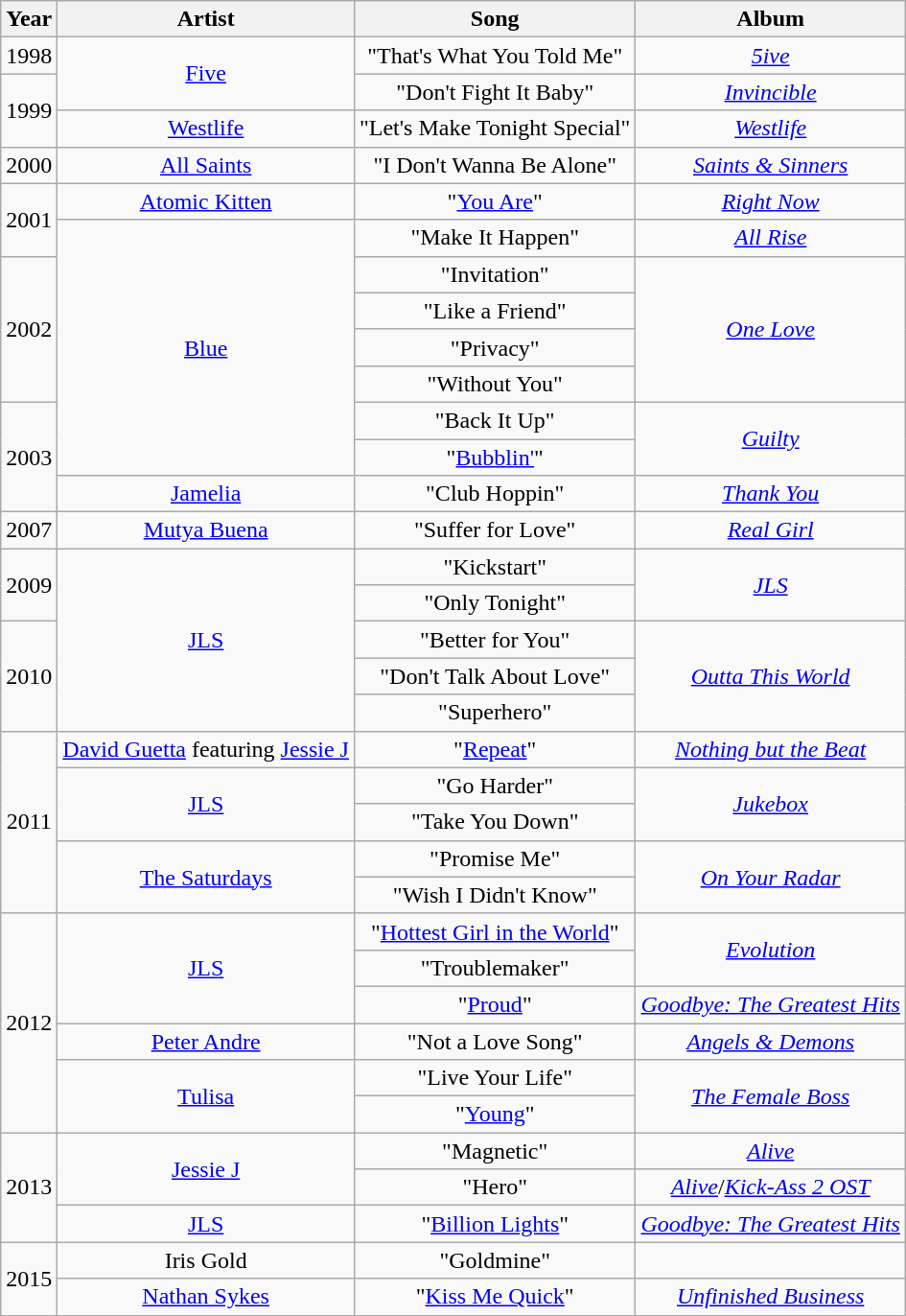<table class="wikitable sortable" style="text-align:center">
<tr>
<th align="center">Year</th>
<th>Artist</th>
<th>Song</th>
<th align="center">Album</th>
</tr>
<tr>
<td>1998</td>
<td rowspan="2"><a href='#'>Five</a></td>
<td>"That's What You Told Me"</td>
<td><em><a href='#'>5ive</a></em></td>
</tr>
<tr>
<td rowspan="2">1999</td>
<td>"Don't Fight It Baby"</td>
<td><em><a href='#'>Invincible</a></em></td>
</tr>
<tr>
<td><a href='#'>Westlife</a></td>
<td>"Let's Make Tonight Special"</td>
<td><em><a href='#'>Westlife</a></em></td>
</tr>
<tr>
<td>2000</td>
<td><a href='#'>All Saints</a></td>
<td>"I Don't Wanna Be Alone"</td>
<td><em><a href='#'>Saints & Sinners</a></em></td>
</tr>
<tr>
<td rowspan="2">2001</td>
<td><a href='#'>Atomic Kitten</a></td>
<td>"<a href='#'>You Are</a>"</td>
<td><em><a href='#'>Right Now</a></em></td>
</tr>
<tr>
<td rowspan="7"><a href='#'>Blue</a></td>
<td>"Make It Happen"</td>
<td><em><a href='#'>All Rise</a></em></td>
</tr>
<tr>
<td rowspan="4">2002</td>
<td>"Invitation"</td>
<td rowspan="4"><em><a href='#'>One Love</a></em></td>
</tr>
<tr>
<td>"Like a Friend"</td>
</tr>
<tr>
<td>"Privacy"</td>
</tr>
<tr>
<td>"Without You"</td>
</tr>
<tr>
<td rowspan="3">2003</td>
<td>"Back It Up"</td>
<td rowspan="2"><em><a href='#'>Guilty</a></em></td>
</tr>
<tr>
<td>"<a href='#'>Bubblin'</a>"</td>
</tr>
<tr>
<td><a href='#'>Jamelia</a></td>
<td>"Club Hoppin"</td>
<td><em><a href='#'>Thank You</a></em></td>
</tr>
<tr>
<td>2007</td>
<td><a href='#'>Mutya Buena</a></td>
<td>"Suffer for Love"</td>
<td><em><a href='#'>Real Girl</a></em></td>
</tr>
<tr>
<td rowspan="2">2009</td>
<td rowspan="5"><a href='#'>JLS</a></td>
<td>"Kickstart"</td>
<td rowspan="2"><em><a href='#'>JLS</a></em></td>
</tr>
<tr>
<td>"Only Tonight"</td>
</tr>
<tr>
<td rowspan="3">2010</td>
<td>"Better for You"</td>
<td rowspan="3"><em><a href='#'>Outta This World</a></em></td>
</tr>
<tr>
<td>"Don't Talk About Love"</td>
</tr>
<tr>
<td>"Superhero"</td>
</tr>
<tr>
<td rowspan="5">2011</td>
<td><a href='#'>David Guetta</a> featuring <a href='#'>Jessie J</a></td>
<td>"<a href='#'>Repeat</a>"</td>
<td><em><a href='#'>Nothing but the Beat</a></em></td>
</tr>
<tr>
<td rowspan="2"><a href='#'>JLS</a></td>
<td>"Go Harder"</td>
<td rowspan="2"><em><a href='#'>Jukebox</a></em></td>
</tr>
<tr>
<td>"Take You Down"</td>
</tr>
<tr>
<td rowspan="2"><a href='#'>The Saturdays</a></td>
<td>"Promise Me"</td>
<td rowspan="2"><em><a href='#'>On Your Radar</a></em></td>
</tr>
<tr>
<td>"Wish I Didn't Know"</td>
</tr>
<tr>
<td rowspan="6">2012</td>
<td rowspan="3"><a href='#'>JLS</a></td>
<td>"<a href='#'>Hottest Girl in the World</a>"</td>
<td rowspan="2"><em><a href='#'>Evolution</a></em></td>
</tr>
<tr>
<td>"Troublemaker"</td>
</tr>
<tr>
<td>"<a href='#'>Proud</a>"</td>
<td><em><a href='#'>Goodbye: The Greatest Hits</a></em></td>
</tr>
<tr>
<td><a href='#'>Peter Andre</a></td>
<td>"Not a Love Song"</td>
<td><em><a href='#'>Angels & Demons</a></em></td>
</tr>
<tr>
<td rowspan="2"><a href='#'>Tulisa</a></td>
<td>"Live Your Life"</td>
<td rowspan="2"><em><a href='#'>The Female Boss</a></em></td>
</tr>
<tr>
<td>"<a href='#'>Young</a>"</td>
</tr>
<tr>
<td rowspan="3">2013</td>
<td rowspan="2"><a href='#'>Jessie J</a></td>
<td>"Magnetic"</td>
<td><em><a href='#'>Alive</a></em></td>
</tr>
<tr>
<td>"Hero"</td>
<td><em><a href='#'>Alive</a></em>/<em><a href='#'>Kick-Ass 2 OST</a></em></td>
</tr>
<tr>
<td><a href='#'>JLS</a></td>
<td>"<a href='#'>Billion Lights</a>"</td>
<td><em><a href='#'>Goodbye: The Greatest Hits</a></em></td>
</tr>
<tr>
<td rowspan="2">2015</td>
<td>Iris Gold</td>
<td>"Goldmine"</td>
<td></td>
</tr>
<tr>
<td><a href='#'>Nathan Sykes</a></td>
<td>"<a href='#'>Kiss Me Quick</a>"</td>
<td><em><a href='#'>Unfinished Business</a></em></td>
</tr>
</table>
